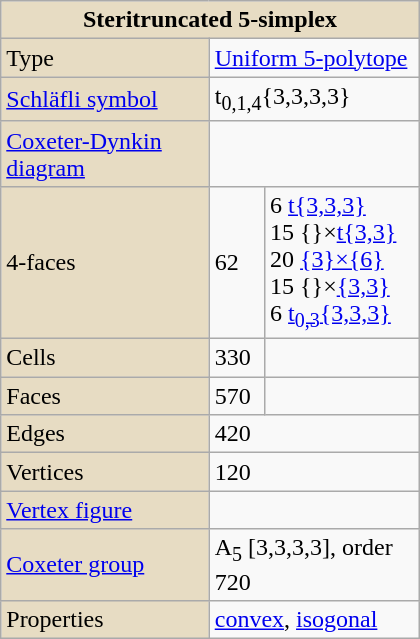<table class="wikitable" style="float:right; margin-left:8px; width:280px">
<tr>
<td bgcolor=#e7dcc3 align=center colspan=3><strong>Steritruncated 5-simplex</strong></td>
</tr>
<tr>
<td bgcolor=#e7dcc3>Type</td>
<td colspan=2><a href='#'>Uniform 5-polytope</a></td>
</tr>
<tr>
<td bgcolor=#e7dcc3><a href='#'>Schläfli symbol</a></td>
<td colspan=2>t<sub>0,1,4</sub>{3,3,3,3}</td>
</tr>
<tr>
<td bgcolor=#e7dcc3><a href='#'>Coxeter-Dynkin diagram</a></td>
<td colspan=2></td>
</tr>
<tr>
<td bgcolor=#e7dcc3>4-faces</td>
<td>62</td>
<td>6 <a href='#'>t{3,3,3}</a><br>15 {}×<a href='#'>t{3,3}</a><br>20 <a href='#'>{3}×{6}</a><br>15 {}×<a href='#'>{3,3}</a><br>6 <a href='#'>t<sub>0,3</sub>{3,3,3}</a></td>
</tr>
<tr>
<td bgcolor=#e7dcc3>Cells</td>
<td>330</td>
<td></td>
</tr>
<tr>
<td bgcolor=#e7dcc3>Faces</td>
<td>570</td>
<td></td>
</tr>
<tr>
<td bgcolor=#e7dcc3>Edges</td>
<td colspan=2>420</td>
</tr>
<tr>
<td bgcolor=#e7dcc3>Vertices</td>
<td colspan=2>120</td>
</tr>
<tr>
<td bgcolor=#e7dcc3><a href='#'>Vertex figure</a></td>
<td colspan=2></td>
</tr>
<tr>
<td bgcolor=#e7dcc3><a href='#'>Coxeter group</a></td>
<td colspan=2>A<sub>5</sub> [3,3,3,3], order 720</td>
</tr>
<tr>
<td bgcolor=#e7dcc3>Properties</td>
<td colspan=2><a href='#'>convex</a>, <a href='#'>isogonal</a></td>
</tr>
</table>
